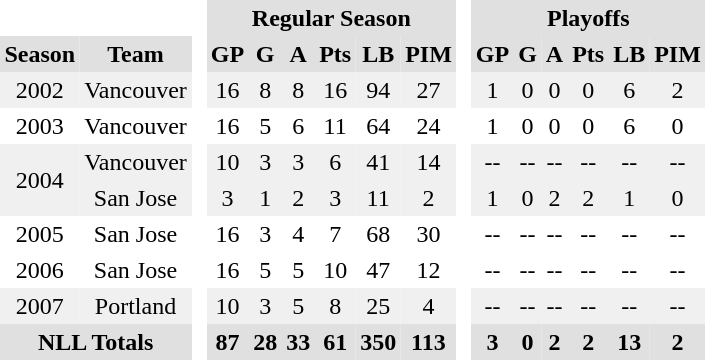<table BORDER="0" CELLPADDING="3" CELLSPACING="0">
<tr ALIGN="center" bgcolor="#e0e0e0">
<th colspan="2" bgcolor="#ffffff"> </th>
<th rowspan="99" bgcolor="#ffffff"> </th>
<th colspan="6">Regular Season</th>
<th rowspan="99" bgcolor="#ffffff"> </th>
<th colspan="6">Playoffs</th>
</tr>
<tr ALIGN="center" bgcolor="#e0e0e0">
<th>Season</th>
<th>Team</th>
<th>GP</th>
<th>G</th>
<th>A</th>
<th>Pts</th>
<th>LB</th>
<th>PIM</th>
<th>GP</th>
<th>G</th>
<th>A</th>
<th>Pts</th>
<th>LB</th>
<th>PIM</th>
</tr>
<tr ALIGN="center" bgcolor="#f0f0f0">
<td>2002</td>
<td>Vancouver</td>
<td>16</td>
<td>8</td>
<td>8</td>
<td>16</td>
<td>94</td>
<td>27</td>
<td>1</td>
<td>0</td>
<td>0</td>
<td>0</td>
<td>6</td>
<td>2</td>
</tr>
<tr ALIGN="center">
<td>2003</td>
<td>Vancouver</td>
<td>16</td>
<td>5</td>
<td>6</td>
<td>11</td>
<td>64</td>
<td>24</td>
<td>1</td>
<td>0</td>
<td>0</td>
<td>0</td>
<td>6</td>
<td>0</td>
</tr>
<tr ALIGN="center" bgcolor="#f0f0f0">
<td rowspan="2">2004</td>
<td>Vancouver</td>
<td>10</td>
<td>3</td>
<td>3</td>
<td>6</td>
<td>41</td>
<td>14</td>
<td>--</td>
<td>--</td>
<td>--</td>
<td>--</td>
<td>--</td>
<td>--</td>
</tr>
<tr ALIGN="center" bgcolor="#f0f0f0">
<td>San Jose</td>
<td>3</td>
<td>1</td>
<td>2</td>
<td>3</td>
<td>11</td>
<td>2</td>
<td>1</td>
<td>0</td>
<td>2</td>
<td>2</td>
<td>1</td>
<td>0</td>
</tr>
<tr ALIGN="center">
<td>2005</td>
<td>San Jose</td>
<td>16</td>
<td>3</td>
<td>4</td>
<td>7</td>
<td>68</td>
<td>30</td>
<td>--</td>
<td>--</td>
<td>--</td>
<td>--</td>
<td>--</td>
<td>--</td>
</tr>
<tr ALIGN="center">
<td>2006</td>
<td>San Jose</td>
<td>16</td>
<td>5</td>
<td>5</td>
<td>10</td>
<td>47</td>
<td>12</td>
<td>--</td>
<td>--</td>
<td>--</td>
<td>--</td>
<td>--</td>
<td>--</td>
</tr>
<tr ALIGN="center" bgcolor="#f0f0f0">
<td>2007</td>
<td>Portland</td>
<td>10</td>
<td>3</td>
<td>5</td>
<td>8</td>
<td>25</td>
<td>4</td>
<td>--</td>
<td>--</td>
<td>--</td>
<td>--</td>
<td>--</td>
<td>--</td>
</tr>
<tr ALIGN="center" bgcolor="#e0e0e0">
<th colspan="2">NLL Totals</th>
<th>87</th>
<th>28</th>
<th>33</th>
<th>61</th>
<th>350</th>
<th>113</th>
<th>3</th>
<th>0</th>
<th>2</th>
<th>2</th>
<th>13</th>
<th>2</th>
</tr>
</table>
